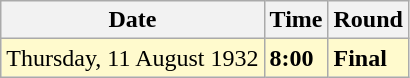<table class="wikitable">
<tr>
<th>Date</th>
<th>Time</th>
<th>Round</th>
</tr>
<tr style=background:lemonchiffon>
<td>Thursday, 11 August 1932</td>
<td><strong>8:00</strong></td>
<td><strong>Final</strong></td>
</tr>
</table>
